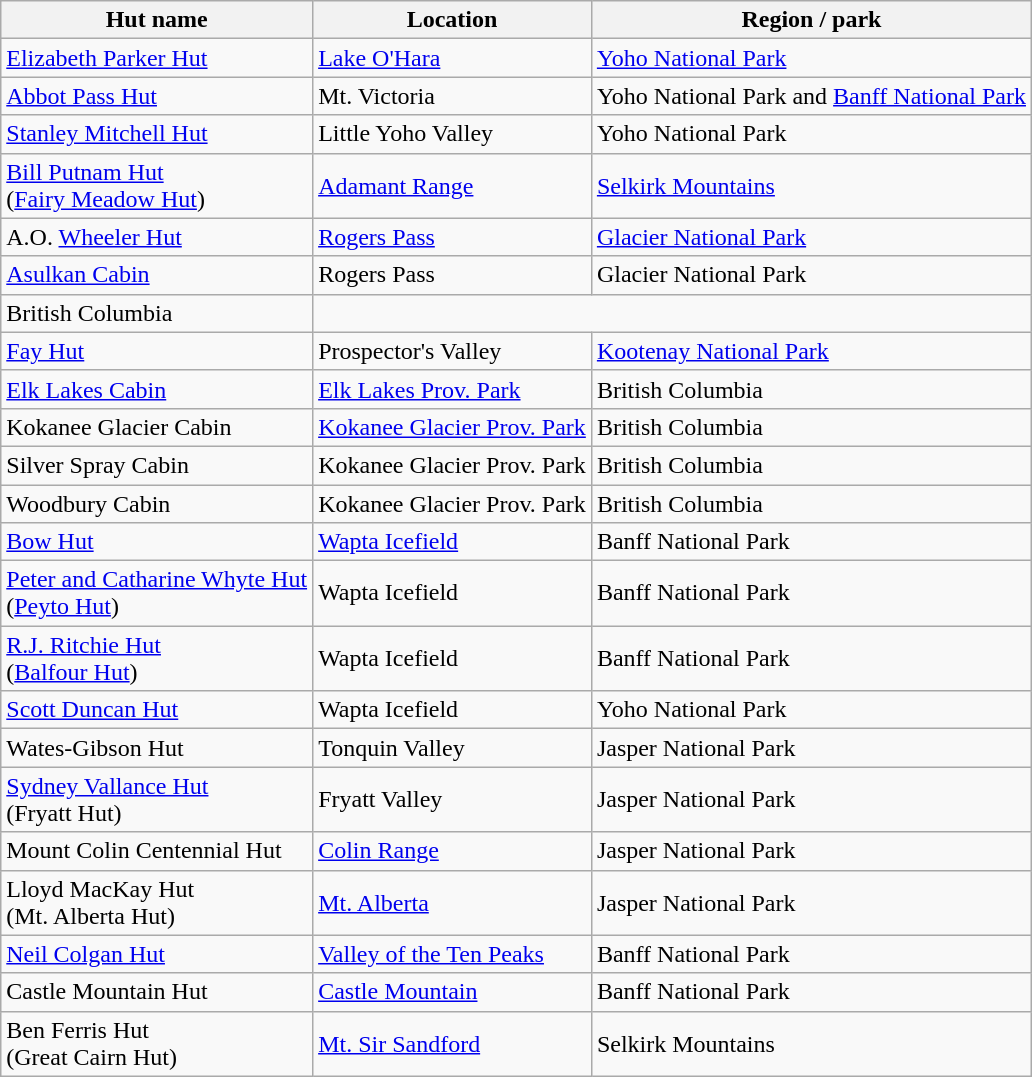<table class="wikitable">
<tr>
<th>Hut name</th>
<th>Location</th>
<th>Region / park</th>
</tr>
<tr>
<td><a href='#'>Elizabeth Parker Hut</a></td>
<td><a href='#'>Lake O'Hara</a></td>
<td><a href='#'>Yoho National Park</a></td>
</tr>
<tr>
<td><a href='#'>Abbot Pass Hut</a></td>
<td>Mt. Victoria</td>
<td>Yoho National Park and <a href='#'>Banff National Park</a></td>
</tr>
<tr>
<td><a href='#'>Stanley Mitchell Hut</a></td>
<td>Little Yoho Valley</td>
<td>Yoho National Park</td>
</tr>
<tr>
<td><a href='#'>Bill Putnam Hut</a><br>(<a href='#'>Fairy Meadow Hut</a>)</td>
<td><a href='#'>Adamant Range</a></td>
<td><a href='#'>Selkirk Mountains</a></td>
</tr>
<tr>
<td>A.O. <a href='#'>Wheeler Hut</a></td>
<td><a href='#'>Rogers Pass</a></td>
<td><a href='#'>Glacier National Park</a></td>
</tr>
<tr>
<td><a href='#'>Asulkan Cabin</a></td>
<td>Rogers Pass</td>
<td>Glacier National Park</td>
</tr>
<tr>
<td>British Columbia</td>
</tr>
<tr>
<td><a href='#'>Fay Hut</a></td>
<td>Prospector's Valley</td>
<td><a href='#'>Kootenay National Park</a></td>
</tr>
<tr>
<td><a href='#'>Elk Lakes Cabin</a></td>
<td><a href='#'>Elk Lakes Prov. Park</a></td>
<td>British Columbia</td>
</tr>
<tr>
<td>Kokanee Glacier Cabin</td>
<td><a href='#'>Kokanee Glacier Prov. Park</a></td>
<td>British Columbia</td>
</tr>
<tr>
<td>Silver Spray Cabin</td>
<td>Kokanee Glacier Prov. Park</td>
<td>British Columbia</td>
</tr>
<tr>
<td>Woodbury Cabin</td>
<td>Kokanee Glacier Prov. Park</td>
<td>British Columbia</td>
</tr>
<tr>
<td><a href='#'>Bow Hut</a></td>
<td><a href='#'>Wapta Icefield</a></td>
<td>Banff National Park</td>
</tr>
<tr>
<td><a href='#'>Peter and Catharine Whyte Hut</a><br>(<a href='#'>Peyto Hut</a>)</td>
<td>Wapta Icefield</td>
<td>Banff National Park</td>
</tr>
<tr>
<td><a href='#'>R.J. Ritchie Hut</a><br>(<a href='#'>Balfour Hut</a>)</td>
<td>Wapta Icefield</td>
<td>Banff National Park</td>
</tr>
<tr>
<td><a href='#'>Scott Duncan Hut</a></td>
<td>Wapta Icefield</td>
<td>Yoho National Park</td>
</tr>
<tr>
<td>Wates-Gibson Hut</td>
<td>Tonquin Valley</td>
<td>Jasper National Park</td>
</tr>
<tr>
<td><a href='#'>Sydney Vallance Hut</a><br>(Fryatt Hut)</td>
<td>Fryatt Valley</td>
<td>Jasper National Park</td>
</tr>
<tr>
<td>Mount Colin Centennial Hut</td>
<td><a href='#'>Colin Range</a></td>
<td>Jasper National Park</td>
</tr>
<tr>
<td>Lloyd MacKay Hut<br>(Mt. Alberta Hut)</td>
<td><a href='#'>Mt. Alberta</a></td>
<td>Jasper National Park</td>
</tr>
<tr>
<td><a href='#'>Neil Colgan Hut</a></td>
<td><a href='#'>Valley of the Ten Peaks</a></td>
<td>Banff National Park</td>
</tr>
<tr>
<td>Castle Mountain Hut</td>
<td><a href='#'>Castle Mountain</a></td>
<td>Banff National Park</td>
</tr>
<tr>
<td>Ben Ferris Hut<br>(Great Cairn Hut)</td>
<td><a href='#'>Mt. Sir Sandford</a></td>
<td>Selkirk Mountains</td>
</tr>
</table>
